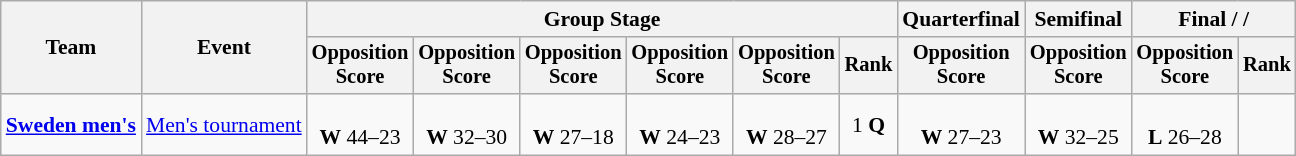<table class="wikitable" style="font-size:90%">
<tr>
<th rowspan=2>Team</th>
<th rowspan=2>Event</th>
<th colspan=6>Group Stage</th>
<th>Quarterfinal</th>
<th>Semifinal</th>
<th colspan=2>Final /  / </th>
</tr>
<tr style="font-size:95%">
<th>Opposition<br>Score</th>
<th>Opposition<br>Score</th>
<th>Opposition<br>Score</th>
<th>Opposition<br>Score</th>
<th>Opposition<br>Score</th>
<th>Rank</th>
<th>Opposition<br>Score</th>
<th>Opposition<br>Score</th>
<th>Opposition<br>Score</th>
<th>Rank</th>
</tr>
<tr align=center>
<td align=left><strong><a href='#'>Sweden men's</a></strong></td>
<td align=left><a href='#'>Men's tournament</a></td>
<td><br><strong>W</strong> 44–23</td>
<td><br><strong>W</strong> 32–30</td>
<td><br><strong>W</strong> 27–18</td>
<td><br><strong>W</strong> 24–23</td>
<td><br><strong>W</strong> 28–27</td>
<td>1 <strong>Q</strong></td>
<td><br><strong>W</strong> 27–23</td>
<td><br><strong>W</strong> 32–25</td>
<td><br><strong>L</strong> 26–28</td>
<td></td>
</tr>
</table>
